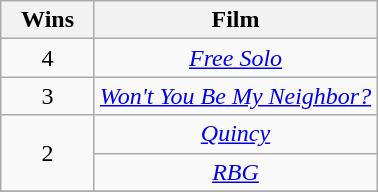<table class="wikitable" rowspan="2" style="text-align:center;" background: #f6e39c;>
<tr>
<th scope="col" style="width:55px;">Wins</th>
<th scope="col" style="text-align:center;">Film</th>
</tr>
<tr>
<td rowspan=1 style="text-align:center">4</td>
<td><em><a href='#'>Free Solo</a></em></td>
</tr>
<tr>
<td rowspan=1 style="text-align:center">3</td>
<td><em><a href='#'>Won't You Be My Neighbor?</a></em></td>
</tr>
<tr>
<td rowspan=2 style="text-align:center">2</td>
<td><em><a href='#'>Quincy</a></em></td>
</tr>
<tr>
<td><em><a href='#'>RBG</a></em></td>
</tr>
<tr>
</tr>
</table>
